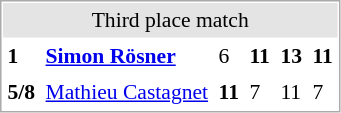<table cellspacing="1" cellpadding="3" style="border:1px solid #aaa; font-size:90%;">
<tr style="background:#e4e4e4;">
<td colspan="6" style="text-align:center;">Third place match</td>
</tr>
<tr>
<td><strong>1</strong></td>
<td> <strong><a href='#'>Simon Rösner</a></strong></td>
<td>6</td>
<td><strong>11</strong></td>
<td><strong>13</strong></td>
<td><strong>11</strong></td>
</tr>
<tr>
<td><strong>5/8</strong></td>
<td> <a href='#'>Mathieu Castagnet</a></td>
<td><strong>11</strong></td>
<td>7</td>
<td>11</td>
<td>7</td>
</tr>
</table>
